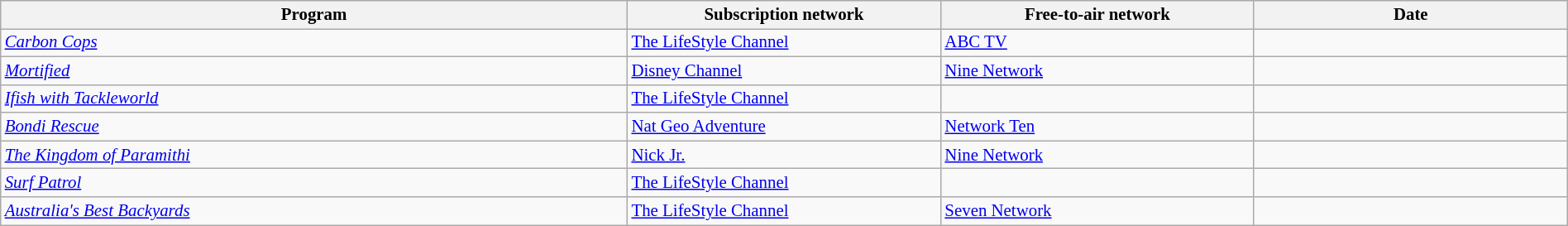<table class="wikitable sortable" width="100%" style="font-size:87%">
<tr bgcolor="#efefef">
<th width=40%>Program</th>
<th width=20%>Subscription network</th>
<th width=20%>Free-to-air network</th>
<th width=20%>Date</th>
</tr>
<tr>
<td><em><a href='#'>Carbon Cops</a></em></td>
<td><a href='#'>The LifeStyle Channel</a></td>
<td><a href='#'>ABC TV</a></td>
<td></td>
</tr>
<tr>
<td><em><a href='#'>Mortified</a></em></td>
<td><a href='#'>Disney Channel</a></td>
<td><a href='#'>Nine Network</a></td>
<td></td>
</tr>
<tr>
<td><em><a href='#'>Ifish with Tackleworld</a></em></td>
<td><a href='#'>The LifeStyle Channel</a></td>
<td></td>
<td></td>
</tr>
<tr>
<td><em><a href='#'>Bondi Rescue</a></em></td>
<td><a href='#'>Nat Geo Adventure</a></td>
<td><a href='#'>Network Ten</a></td>
<td></td>
</tr>
<tr>
<td><em><a href='#'>The Kingdom of Paramithi</a></em></td>
<td><a href='#'>Nick Jr.</a></td>
<td><a href='#'>Nine Network</a></td>
<td></td>
</tr>
<tr>
<td><em><a href='#'>Surf Patrol</a></em></td>
<td><a href='#'>The LifeStyle Channel</a></td>
<td></td>
<td></td>
</tr>
<tr>
<td><em><a href='#'>Australia's Best Backyards</a></em></td>
<td><a href='#'>The LifeStyle Channel</a></td>
<td><a href='#'>Seven Network</a></td>
<td></td>
</tr>
</table>
